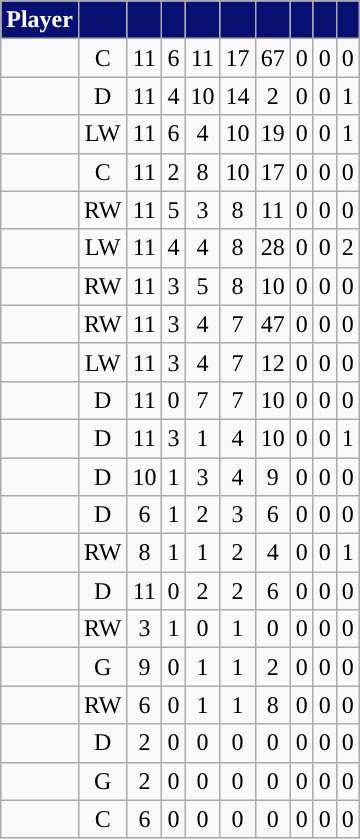<table class="wikitable sortable">
<tr align=center>
<th style="color:white; background:#081073; ">Player</th>
<th style="color:white; background:#081073; "></th>
<th style="color:white; background:#081073; "></th>
<th style="color:white;background:#081073; "></th>
<th style="color:white;background:#081073; "></th>
<th style="color:white;background:#081073; "></th>
<th style="color:white;background:#081073; "></th>
<th style="color:white;background:#081073; "></th>
<th style="color:white;background:#081073; "></th>
<th style="color:white;background:#081073; "></th>
</tr>
<tr align="center">
<td align="right"></td>
<td>C</td>
<td>11</td>
<td>6</td>
<td>11</td>
<td>17</td>
<td>67</td>
<td>0</td>
<td>0</td>
<td>0</td>
</tr>
<tr align="center">
<td align="right"></td>
<td>D</td>
<td>11</td>
<td>4</td>
<td>10</td>
<td>14</td>
<td>2</td>
<td>0</td>
<td>0</td>
<td>1</td>
</tr>
<tr align="center">
<td align="right"></td>
<td>LW</td>
<td>11</td>
<td>6</td>
<td>4</td>
<td>10</td>
<td>19</td>
<td>0</td>
<td>0</td>
<td>1</td>
</tr>
<tr align="center">
<td align="right"></td>
<td>C</td>
<td>11</td>
<td>2</td>
<td>8</td>
<td>10</td>
<td>17</td>
<td>0</td>
<td>0</td>
<td>0</td>
</tr>
<tr align="center">
<td align="right"></td>
<td>RW</td>
<td>11</td>
<td>5</td>
<td>3</td>
<td>8</td>
<td>11</td>
<td>0</td>
<td>0</td>
<td>0</td>
</tr>
<tr align="center">
<td align="right"></td>
<td>LW</td>
<td>11</td>
<td>4</td>
<td>4</td>
<td>8</td>
<td>28</td>
<td>0</td>
<td>0</td>
<td>2</td>
</tr>
<tr align="center">
<td align="right"></td>
<td>RW</td>
<td>11</td>
<td>3</td>
<td>5</td>
<td>8</td>
<td>10</td>
<td>0</td>
<td>0</td>
<td>0</td>
</tr>
<tr align="center">
<td align="right"></td>
<td>RW</td>
<td>11</td>
<td>3</td>
<td>4</td>
<td>7</td>
<td>47</td>
<td>0</td>
<td>0</td>
<td>0</td>
</tr>
<tr align="center">
<td align="right"></td>
<td>LW</td>
<td>11</td>
<td>3</td>
<td>4</td>
<td>7</td>
<td>12</td>
<td>0</td>
<td>0</td>
<td>0</td>
</tr>
<tr align="center">
<td align="right"></td>
<td>D</td>
<td>11</td>
<td>0</td>
<td>7</td>
<td>7</td>
<td>10</td>
<td>0</td>
<td>0</td>
<td>0</td>
</tr>
<tr align="center">
<td align="right"></td>
<td>D</td>
<td>11</td>
<td>3</td>
<td>1</td>
<td>4</td>
<td>10</td>
<td>0</td>
<td>0</td>
<td>1</td>
</tr>
<tr align="center">
<td align="right"></td>
<td>D</td>
<td>10</td>
<td>1</td>
<td>3</td>
<td>4</td>
<td>9</td>
<td>0</td>
<td>0</td>
<td>0</td>
</tr>
<tr align="center">
<td align="right"></td>
<td>D</td>
<td>6</td>
<td>1</td>
<td>2</td>
<td>3</td>
<td>6</td>
<td>0</td>
<td>0</td>
<td>0</td>
</tr>
<tr align="center">
<td align="right"></td>
<td>RW</td>
<td>8</td>
<td>1</td>
<td>1</td>
<td>2</td>
<td>4</td>
<td>0</td>
<td>0</td>
<td>1</td>
</tr>
<tr align="center">
<td align="right"></td>
<td>D</td>
<td>11</td>
<td>0</td>
<td>2</td>
<td>2</td>
<td>6</td>
<td>0</td>
<td>0</td>
<td>0</td>
</tr>
<tr align="center">
<td align="right"></td>
<td>RW</td>
<td>3</td>
<td>1</td>
<td>0</td>
<td>1</td>
<td>0</td>
<td>0</td>
<td>0</td>
<td>0</td>
</tr>
<tr align="center">
<td align="right"></td>
<td>G</td>
<td>9</td>
<td>0</td>
<td>1</td>
<td>1</td>
<td>2</td>
<td>0</td>
<td>0</td>
<td>0</td>
</tr>
<tr align="center">
<td align="right"></td>
<td>RW</td>
<td>6</td>
<td>0</td>
<td>1</td>
<td>1</td>
<td>8</td>
<td>0</td>
<td>0</td>
<td>0</td>
</tr>
<tr align="center">
<td align="right"></td>
<td>D</td>
<td>2</td>
<td>0</td>
<td>0</td>
<td>0</td>
<td>0</td>
<td>0</td>
<td>0</td>
<td>0</td>
</tr>
<tr align="center">
<td align="right"></td>
<td>G</td>
<td>2</td>
<td>0</td>
<td>0</td>
<td>0</td>
<td>0</td>
<td>0</td>
<td>0</td>
<td>0</td>
</tr>
<tr align="center">
<td align="right"></td>
<td>C</td>
<td>6</td>
<td>0</td>
<td>0</td>
<td>0</td>
<td>0</td>
<td>0</td>
<td>0</td>
<td>0</td>
</tr>
</table>
